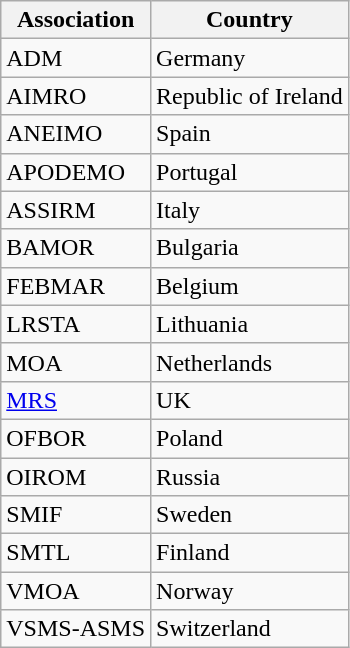<table class="wikitable sortable">
<tr>
<th>Association</th>
<th>Country</th>
</tr>
<tr>
<td>ADM</td>
<td>Germany</td>
</tr>
<tr>
<td>AIMRO</td>
<td>Republic of Ireland</td>
</tr>
<tr>
<td>ANEIMO</td>
<td>Spain</td>
</tr>
<tr>
<td>APODEMO</td>
<td>Portugal</td>
</tr>
<tr>
<td>ASSIRM</td>
<td>Italy</td>
</tr>
<tr>
<td>BAMOR</td>
<td>Bulgaria</td>
</tr>
<tr>
<td>FEBMAR</td>
<td>Belgium</td>
</tr>
<tr>
<td>LRSTA</td>
<td>Lithuania</td>
</tr>
<tr>
<td>MOA</td>
<td>Netherlands</td>
</tr>
<tr>
<td><a href='#'>MRS</a></td>
<td>UK</td>
</tr>
<tr>
<td>OFBOR</td>
<td>Poland</td>
</tr>
<tr>
<td>OIROM</td>
<td>Russia</td>
</tr>
<tr>
<td>SMIF</td>
<td>Sweden</td>
</tr>
<tr>
<td>SMTL</td>
<td>Finland</td>
</tr>
<tr>
<td>VMOA</td>
<td>Norway</td>
</tr>
<tr>
<td>VSMS-ASMS</td>
<td>Switzerland</td>
</tr>
</table>
